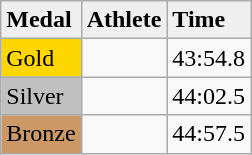<table class="wikitable">
<tr style="background:#efefef;">
<td><strong>Medal</strong></td>
<td><strong>Athlete</strong></td>
<td><strong>Time</strong></td>
</tr>
<tr>
<td style="background:gold;">Gold</td>
<td></td>
<td>43:54.8</td>
</tr>
<tr>
<td style="background:silver;">Silver</td>
<td></td>
<td>44:02.5</td>
</tr>
<tr>
<td style="background:#c96;">Bronze</td>
<td></td>
<td>44:57.5</td>
</tr>
</table>
